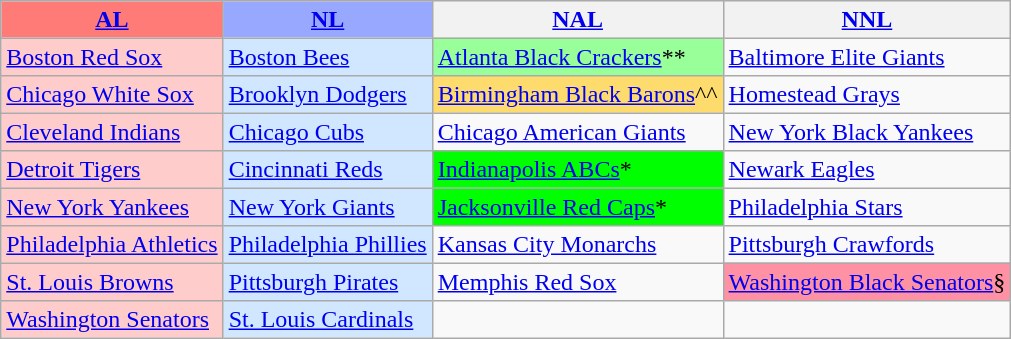<table class="wikitable" style="font-size:100%;line-height:1.1;">
<tr>
<th style="background-color: #FF7B77;"><a href='#'>AL</a></th>
<th style="background-color: #99A8FF;"><a href='#'>NL</a></th>
<th><a href='#'>NAL</a></th>
<th><a href='#'>NNL</a></th>
</tr>
<tr>
<td style="background-color: #FFCCCC;"><a href='#'>Boston Red Sox</a></td>
<td style="background-color: #D0E7FF;"><a href='#'>Boston Bees</a></td>
<td style="background-color: #99FF99;"><a href='#'>Atlanta Black Crackers</a>**</td>
<td><a href='#'>Baltimore Elite Giants</a></td>
</tr>
<tr>
<td style="background-color: #FFCCCC;"><a href='#'>Chicago White Sox</a></td>
<td style="background-color: #D0E7FF;"><a href='#'>Brooklyn Dodgers</a></td>
<td style="background-color: #FDDB6D;"><a href='#'>Birmingham Black Barons</a>^^</td>
<td><a href='#'>Homestead Grays</a></td>
</tr>
<tr>
<td style="background-color: #FFCCCC;"><a href='#'>Cleveland Indians</a></td>
<td style="background-color: #D0E7FF;"><a href='#'>Chicago Cubs</a></td>
<td><a href='#'>Chicago American Giants</a></td>
<td><a href='#'>New York Black Yankees</a></td>
</tr>
<tr>
<td style="background-color: #FFCCCC;"><a href='#'>Detroit Tigers</a></td>
<td style="background-color: #D0E7FF;"><a href='#'>Cincinnati Reds</a></td>
<td style="background-color: #00FF00;"><a href='#'>Indianapolis ABCs</a>*</td>
<td><a href='#'>Newark Eagles</a></td>
</tr>
<tr>
<td style="background-color: #FFCCCC;"><a href='#'>New York Yankees</a></td>
<td style="background-color: #D0E7FF;"><a href='#'>New York Giants</a></td>
<td style="background-color: #00FF00;"><a href='#'>Jacksonville Red Caps</a>*</td>
<td><a href='#'>Philadelphia Stars</a></td>
</tr>
<tr>
<td style="background-color: #FFCCCC;"><a href='#'>Philadelphia Athletics</a></td>
<td style="background-color: #D0E7FF;"><a href='#'>Philadelphia Phillies</a></td>
<td><a href='#'>Kansas City Monarchs</a></td>
<td><a href='#'>Pittsburgh Crawfords</a></td>
</tr>
<tr>
<td style="background-color: #FFCCCC;"><a href='#'>St. Louis Browns</a></td>
<td style="background-color: #D0E7FF;"><a href='#'>Pittsburgh Pirates</a></td>
<td><a href='#'>Memphis Red Sox</a></td>
<td style="background-color: #FF91A4;"><a href='#'>Washington Black Senators</a>§</td>
</tr>
<tr>
<td style="background-color: #FFCCCC;"><a href='#'>Washington Senators</a></td>
<td style="background-color: #D0E7FF;"><a href='#'>St. Louis Cardinals</a></td>
<td></td>
<td></td>
</tr>
</table>
